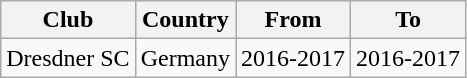<table class="wikitable sortable">
<tr>
<th>Club</th>
<th>Country</th>
<th>From</th>
<th>To</th>
</tr>
<tr>
<td>Dresdner SC</td>
<td>Germany</td>
<td>2016-2017</td>
<td>2016-2017</td>
</tr>
</table>
